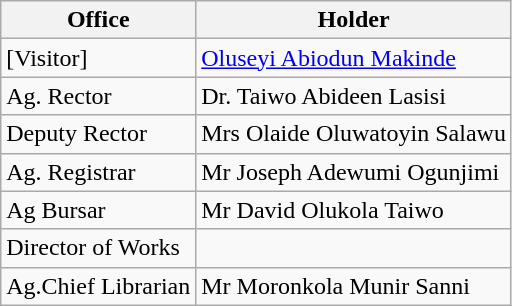<table class="wikitable">
<tr>
<th>Office</th>
<th>Holder</th>
</tr>
<tr>
<td>[Visitor]</td>
<td><a href='#'>Oluseyi Abiodun Makinde</a></td>
</tr>
<tr>
<td>Ag. Rector</td>
<td>Dr. Taiwo Abideen Lasisi</td>
</tr>
<tr>
<td>Deputy Rector</td>
<td>Mrs Olaide Oluwatoyin Salawu</td>
</tr>
<tr>
<td>Ag. Registrar</td>
<td>Mr Joseph Adewumi Ogunjimi</td>
</tr>
<tr>
<td>Ag Bursar</td>
<td>Mr David Olukola Taiwo</td>
</tr>
<tr>
<td>Director of Works</td>
<td></td>
</tr>
<tr>
<td>Ag.Chief Librarian</td>
<td>Mr Moronkola Munir Sanni</td>
</tr>
</table>
